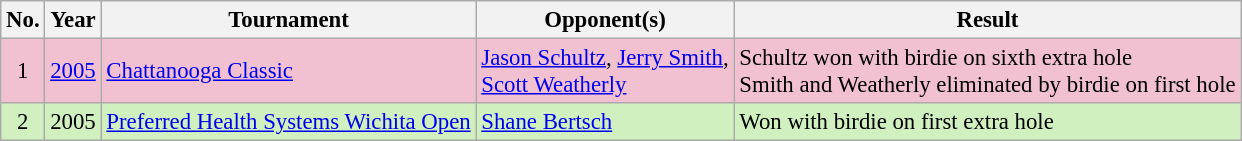<table class="wikitable" style="font-size:95%;">
<tr>
<th>No.</th>
<th>Year</th>
<th>Tournament</th>
<th>Opponent(s)</th>
<th>Result</th>
</tr>
<tr style="background:#F2C1D1;">
<td align=center>1</td>
<td><a href='#'>2005</a></td>
<td><a href='#'>Chattanooga Classic</a></td>
<td> <a href='#'>Jason Schultz</a>,  <a href='#'>Jerry Smith</a>,<br> <a href='#'>Scott Weatherly</a></td>
<td>Schultz won with birdie on sixth extra hole<br>Smith and Weatherly eliminated by birdie on first hole</td>
</tr>
<tr style="background:#D0F0C0;">
<td align=center>2</td>
<td>2005</td>
<td><a href='#'>Preferred Health Systems Wichita Open</a></td>
<td> <a href='#'>Shane Bertsch</a></td>
<td>Won with birdie on first extra hole</td>
</tr>
</table>
